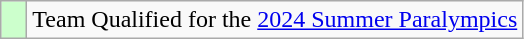<table class="wikitable" style="text-align: center;">
<tr>
<td width=10px bgcolor=#ccffcc></td>
<td>Team Qualified for the <a href='#'>2024 Summer Paralympics</a></td>
</tr>
</table>
